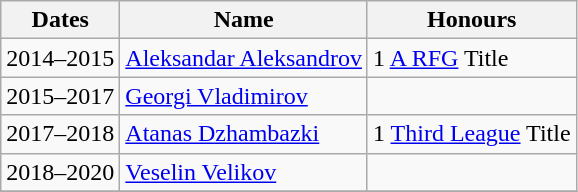<table class="wikitable">
<tr>
<th>Dates</th>
<th>Name</th>
<th>Honours</th>
</tr>
<tr>
<td>2014–2015</td>
<td> <a href='#'>Aleksandar Aleksandrov</a></td>
<td>1 <a href='#'>A RFG</a> Title</td>
</tr>
<tr>
<td>2015–2017</td>
<td> <a href='#'>Georgi Vladimirov</a></td>
<td></td>
</tr>
<tr>
<td>2017–2018</td>
<td> <a href='#'>Atanas Dzhambazki</a></td>
<td>1 <a href='#'>Third League</a> Title</td>
</tr>
<tr>
<td>2018–2020</td>
<td> <a href='#'>Veselin Velikov</a></td>
<td></td>
</tr>
<tr>
</tr>
</table>
